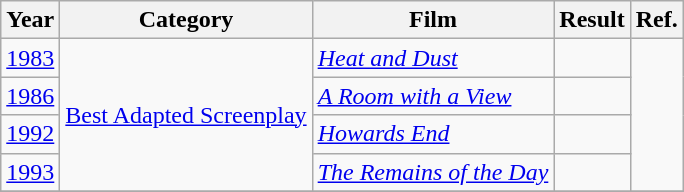<table class="wikitable plainrowheaders sortable">
<tr>
<th>Year</th>
<th>Category</th>
<th>Film</th>
<th>Result</th>
<th>Ref.</th>
</tr>
<tr>
<td><a href='#'>1983</a></td>
<td rowspan=4><a href='#'>Best Adapted Screenplay</a></td>
<td><em><a href='#'>Heat and Dust</a></em></td>
<td></td>
<td rowspan=4></td>
</tr>
<tr>
<td><a href='#'>1986</a></td>
<td><em><a href='#'>A Room with a View</a></em></td>
<td></td>
</tr>
<tr>
<td><a href='#'>1992</a></td>
<td><em><a href='#'>Howards End</a></em></td>
<td></td>
</tr>
<tr>
<td><a href='#'>1993</a></td>
<td><em><a href='#'>The Remains of the Day</a></em></td>
<td></td>
</tr>
<tr>
</tr>
</table>
